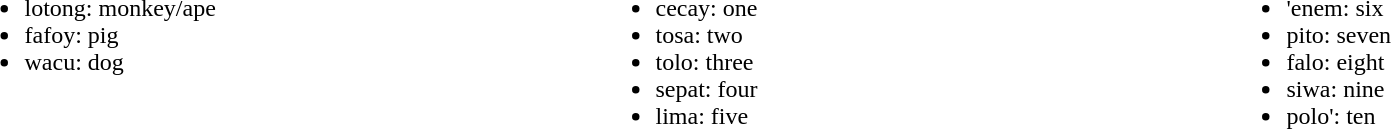<table width="100%"|>
<tr>
<td width="33%" valign="top"><br><ul><li>lotong: monkey/ape</li><li>fafoy: pig</li><li>wacu: dog</li></ul></td>
<td width="33%" valign="top"><br><ul><li>cecay: one</li><li>tosa: two</li><li>tolo: three</li><li>sepat: four</li><li>lima: five</li></ul></td>
<td width="33%" valign="top"><br><ul><li>'enem: six</li><li>pito: seven</li><li>falo: eight</li><li>siwa: nine</li><li>polo': ten</li></ul></td>
</tr>
<tr>
</tr>
</table>
